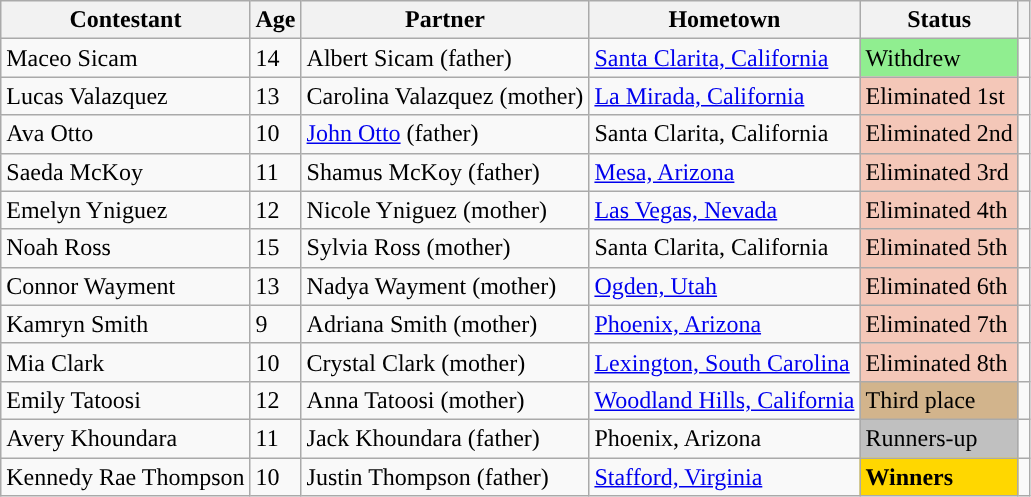<table class="wikitable sortable">
<tr>
<th>Contestant</th>
<th>Age</th>
<th>Partner</th>
<th>Hometown</th>
<th>Status</th>
<th class="unsortable"></th>
</tr>
<tr>
<td>Maceo Sicam</td>
<td>14</td>
<td>Albert Sicam (father)</td>
<td><a href='#'>Santa Clarita, California</a></td>
<td style="background:lightgreen">Withdrew<br></td>
<td></td>
</tr>
<tr>
<td>Lucas Valazquez</td>
<td>13</td>
<td>Carolina Valazquez (mother)</td>
<td><a href='#'>La Mirada, California</a></td>
<td style="background:#f4c7b8">Eliminated 1st<br></td>
<td></td>
</tr>
<tr>
<td>Ava Otto</td>
<td>10</td>
<td><a href='#'>John Otto</a> (father)</td>
<td>Santa Clarita, California</td>
<td style="background:#f4c7b8">Eliminated 2nd<br></td>
<td></td>
</tr>
<tr>
<td>Saeda McKoy</td>
<td>11</td>
<td>Shamus McKoy (father)</td>
<td><a href='#'>Mesa, Arizona</a></td>
<td style="background:#f4c7b8">Eliminated 3rd<br></td>
<td></td>
</tr>
<tr>
<td>Emelyn Yniguez</td>
<td>12</td>
<td>Nicole Yniguez (mother)</td>
<td><a href='#'>Las Vegas, Nevada</a></td>
<td style="background:#f4c7b8">Eliminated 4th<br></td>
<td></td>
</tr>
<tr>
<td>Noah Ross</td>
<td>15</td>
<td>Sylvia Ross (mother)</td>
<td>Santa Clarita, California</td>
<td style="background:#f4c7b8">Eliminated 5th<br></td>
<td></td>
</tr>
<tr>
<td>Connor Wayment</td>
<td>13</td>
<td>Nadya Wayment (mother)</td>
<td><a href='#'>Ogden, Utah</a></td>
<td style="background:#f4c7b8">Eliminated 6th<br></td>
<td></td>
</tr>
<tr>
<td>Kamryn Smith</td>
<td>9</td>
<td>Adriana Smith (mother)</td>
<td><a href='#'>Phoenix, Arizona</a></td>
<td style="background:#f4c7b8">Eliminated 7th<br></td>
<td></td>
</tr>
<tr>
<td>Mia Clark</td>
<td>10</td>
<td>Crystal Clark (mother)</td>
<td><a href='#'>Lexington, South Carolina</a></td>
<td style="background:#f4c7b8">Eliminated 8th<br></td>
<td></td>
</tr>
<tr>
<td>Emily Tatoosi</td>
<td>12</td>
<td>Anna Tatoosi (mother)</td>
<td><a href='#'>Woodland Hills, California</a></td>
<td style="background:tan">Third place<br></td>
<td></td>
</tr>
<tr>
<td>Avery Khoundara</td>
<td>11</td>
<td>Jack Khoundara (father)</td>
<td>Phoenix, Arizona</td>
<td style="background:silver">Runners-up<br></td>
<td></td>
</tr>
<tr>
<td>Kennedy Rae Thompson</td>
<td>10</td>
<td>Justin Thompson (father)</td>
<td><a href='#'>Stafford, Virginia</a></td>
<td style="background:gold"><strong>Winners</strong><br></td>
<td></td>
</tr>
</table>
